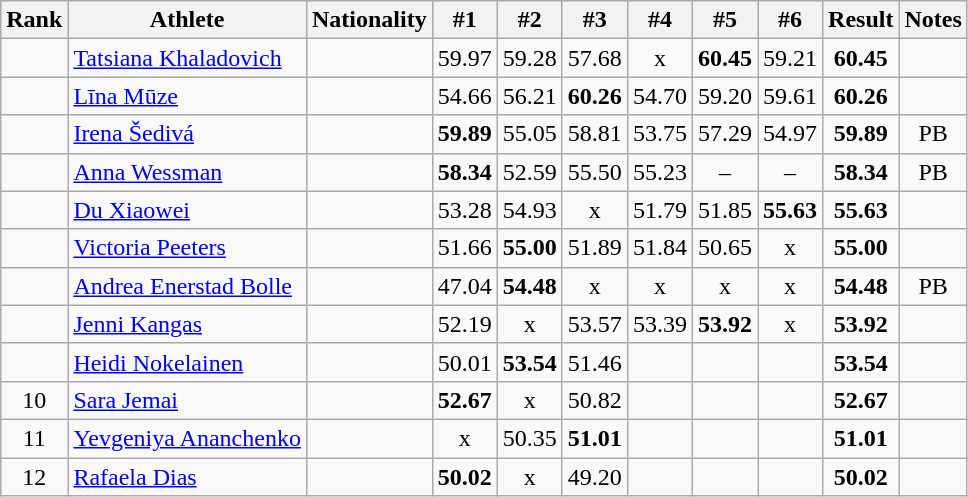<table class="wikitable sortable" style="text-align:center">
<tr>
<th>Rank</th>
<th>Athlete</th>
<th>Nationality</th>
<th>#1</th>
<th>#2</th>
<th>#3</th>
<th>#4</th>
<th>#5</th>
<th>#6</th>
<th>Result</th>
<th>Notes</th>
</tr>
<tr>
<td></td>
<td align="left"><a href='#'>Tatsiana Khaladovich</a></td>
<td align=left></td>
<td>59.97</td>
<td>59.28</td>
<td>57.68</td>
<td>x</td>
<td><strong>60.45</strong></td>
<td>59.21</td>
<td><strong>60.45</strong></td>
<td></td>
</tr>
<tr>
<td></td>
<td align="left"><a href='#'>Līna Mūze</a></td>
<td align=left></td>
<td>54.66</td>
<td>56.21</td>
<td><strong>60.26</strong></td>
<td>54.70</td>
<td>59.20</td>
<td>59.61</td>
<td><strong>60.26</strong></td>
<td></td>
</tr>
<tr>
<td></td>
<td align="left"><a href='#'>Irena Šedivá</a></td>
<td align=left></td>
<td><strong>59.89</strong></td>
<td>55.05</td>
<td>58.81</td>
<td>53.75</td>
<td>57.29</td>
<td>54.97</td>
<td><strong>59.89</strong></td>
<td>PB</td>
</tr>
<tr>
<td></td>
<td align="left"><a href='#'>Anna Wessman</a></td>
<td align=left></td>
<td><strong>58.34</strong></td>
<td>52.59</td>
<td>55.50</td>
<td>55.23</td>
<td>–</td>
<td>–</td>
<td><strong>58.34</strong></td>
<td>PB</td>
</tr>
<tr>
<td></td>
<td align="left"><a href='#'>Du Xiaowei</a></td>
<td align=left></td>
<td>53.28</td>
<td>54.93</td>
<td>x</td>
<td>51.79</td>
<td>51.85</td>
<td><strong>55.63</strong></td>
<td><strong>55.63</strong></td>
<td></td>
</tr>
<tr>
<td></td>
<td align="left"><a href='#'>Victoria Peeters</a></td>
<td align=left></td>
<td>51.66</td>
<td><strong>55.00</strong></td>
<td>51.89</td>
<td>51.84</td>
<td>50.65</td>
<td>x</td>
<td><strong>55.00</strong></td>
<td></td>
</tr>
<tr>
<td></td>
<td align="left"><a href='#'>Andrea Enerstad Bolle</a></td>
<td align=left></td>
<td>47.04</td>
<td><strong>54.48</strong></td>
<td>x</td>
<td>x</td>
<td>x</td>
<td>x</td>
<td><strong>54.48</strong></td>
<td>PB</td>
</tr>
<tr>
<td></td>
<td align="left"><a href='#'>Jenni Kangas</a></td>
<td align=left></td>
<td>52.19</td>
<td>x</td>
<td>53.57</td>
<td>53.39</td>
<td><strong>53.92</strong></td>
<td>x</td>
<td><strong>53.92</strong></td>
<td></td>
</tr>
<tr>
<td></td>
<td align="left"><a href='#'>Heidi Nokelainen</a></td>
<td align=left></td>
<td>50.01</td>
<td><strong>53.54</strong></td>
<td>51.46</td>
<td></td>
<td></td>
<td></td>
<td><strong>53.54</strong></td>
<td></td>
</tr>
<tr>
<td>10</td>
<td align="left"><a href='#'>Sara Jemai</a></td>
<td align=left></td>
<td><strong>52.67</strong></td>
<td>x</td>
<td>50.82</td>
<td></td>
<td></td>
<td></td>
<td><strong>52.67</strong></td>
<td></td>
</tr>
<tr>
<td>11</td>
<td align="left"><a href='#'>Yevgeniya Ananchenko</a></td>
<td align=left></td>
<td>x</td>
<td>50.35</td>
<td><strong>51.01</strong></td>
<td></td>
<td></td>
<td></td>
<td><strong>51.01</strong></td>
<td></td>
</tr>
<tr>
<td>12</td>
<td align="left"><a href='#'>Rafaela Dias</a></td>
<td align=left></td>
<td><strong>50.02</strong></td>
<td>x</td>
<td>49.20</td>
<td></td>
<td></td>
<td></td>
<td><strong>50.02</strong></td>
<td></td>
</tr>
</table>
